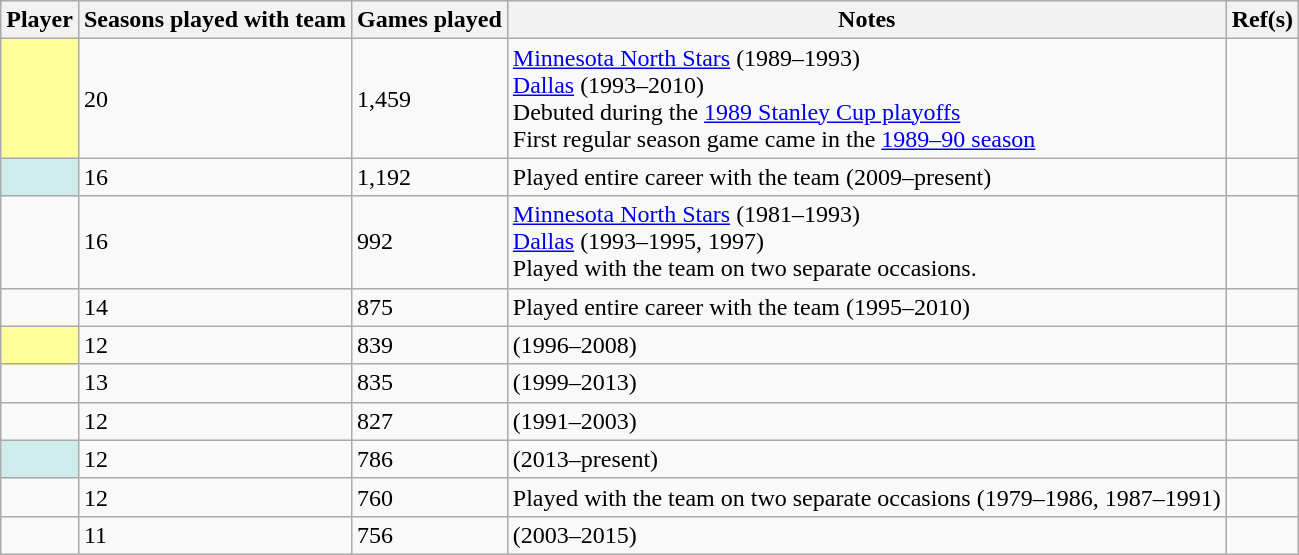<table class="wikitable sortable plainrowheaders">
<tr>
<th scope="col">Player</th>
<th scope="col">Seasons played with team</th>
<th scope="col">Games played</th>
<th scope="col">Notes</th>
<th scope="col" class="unsortable">Ref(s)</th>
</tr>
<tr>
<td style="background:#FFFF99"></td>
<td>20</td>
<td>1,459</td>
<td><a href='#'>Minnesota North Stars</a> (1989–1993)<br><a href='#'>Dallas</a> (1993–2010)<br>Debuted during the <a href='#'>1989 Stanley Cup playoffs</a><br>First regular season game came in the <a href='#'>1989–90 season</a></td>
<td></td>
</tr>
<tr>
<td style="background:#CFECEC"></td>
<td>16</td>
<td>1,192</td>
<td>Played entire career with the team (2009–present)</td>
<td></td>
</tr>
<tr>
<td></td>
<td>16</td>
<td>992</td>
<td><a href='#'>Minnesota North Stars</a> (1981–1993)<br><a href='#'>Dallas</a> (1993–1995, 1997)<br>Played with the team on two separate occasions.</td>
<td></td>
</tr>
<tr>
<td></td>
<td>14</td>
<td>875</td>
<td>Played entire career with the team (1995–2010)</td>
<td></td>
</tr>
<tr>
<td style="background:#FFFF99"></td>
<td>12</td>
<td>839</td>
<td>(1996–2008)</td>
<td></td>
</tr>
<tr>
<td></td>
<td>13</td>
<td>835</td>
<td>(1999–2013)</td>
<td></td>
</tr>
<tr>
<td></td>
<td>12</td>
<td>827</td>
<td>(1991–2003)</td>
<td></td>
</tr>
<tr>
<td style="background:#CFECEC"></td>
<td>12</td>
<td>786</td>
<td>(2013–present)</td>
<td></td>
</tr>
<tr>
<td></td>
<td>12</td>
<td>760</td>
<td>Played with the team on two separate occasions (1979–1986, 1987–1991)</td>
<td></td>
</tr>
<tr>
<td></td>
<td>11</td>
<td>756</td>
<td>(2003–2015)</td>
<td></td>
</tr>
</table>
